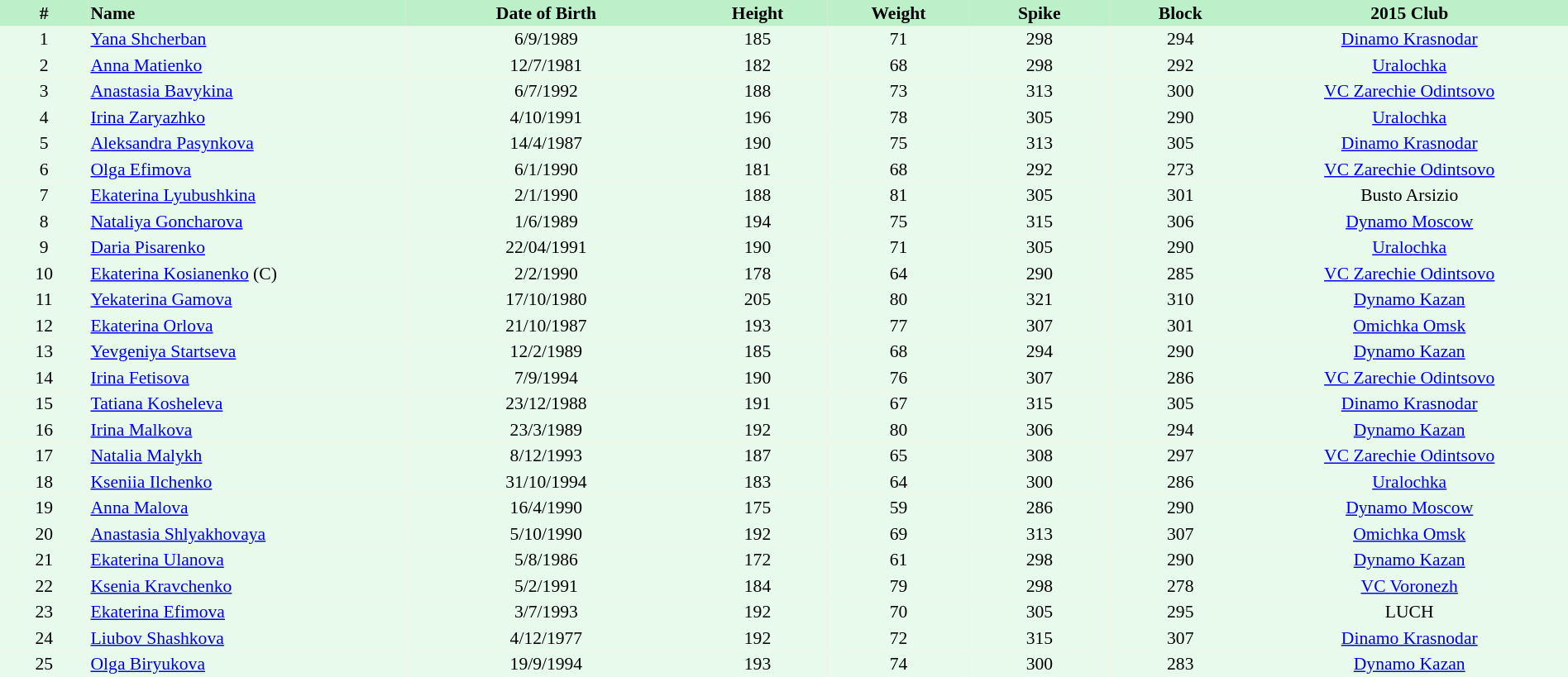<table border=0 cellpadding=2 cellspacing=0  |- bgcolor=#FFECCE style="text-align:center; font-size:90%;" width=100%>
<tr bgcolor=#BBF0C9>
<th width=5%>#</th>
<th width=18% align=left>Name</th>
<th width=16%>Date of Birth</th>
<th width=8%>Height</th>
<th width=8%>Weight</th>
<th width=8%>Spike</th>
<th width=8%>Block</th>
<th width=18%>2015 Club</th>
</tr>
<tr bgcolor=#E7FAEC>
<td>1</td>
<td align=left><a href='#'>Yana Shcherban</a></td>
<td>6/9/1989</td>
<td>185</td>
<td>71</td>
<td>298</td>
<td>294</td>
<td><a href='#'>Dinamo Krasnodar</a></td>
</tr>
<tr bgcolor=#E7FAEC>
<td>2</td>
<td align=left><a href='#'>Anna Matienko</a></td>
<td>12/7/1981</td>
<td>182</td>
<td>68</td>
<td>298</td>
<td>292</td>
<td><a href='#'>Uralochka</a></td>
</tr>
<tr bgcolor=#E7FAEC>
<td>3</td>
<td align=left><a href='#'>Anastasia Bavykina</a></td>
<td>6/7/1992</td>
<td>188</td>
<td>73</td>
<td>313</td>
<td>300</td>
<td><a href='#'>VC Zarechie Odintsovo</a></td>
</tr>
<tr bgcolor=#E7FAEC>
<td>4</td>
<td align=left><a href='#'>Irina Zaryazhko</a></td>
<td>4/10/1991</td>
<td>196</td>
<td>78</td>
<td>305</td>
<td>290</td>
<td><a href='#'>Uralochka</a></td>
</tr>
<tr bgcolor=#E7FAEC>
<td>5</td>
<td align=left><a href='#'>Aleksandra Pasynkova</a></td>
<td>14/4/1987</td>
<td>190</td>
<td>75</td>
<td>313</td>
<td>305</td>
<td><a href='#'>Dinamo Krasnodar</a></td>
</tr>
<tr bgcolor=#E7FAEC>
<td>6</td>
<td align=left><a href='#'>Olga Efimova</a></td>
<td>6/1/1990</td>
<td>181</td>
<td>68</td>
<td>292</td>
<td>273</td>
<td><a href='#'>VC Zarechie Odintsovo</a></td>
</tr>
<tr bgcolor=#E7FAEC>
<td>7</td>
<td align=left><a href='#'>Ekaterina Lyubushkina</a></td>
<td>2/1/1990</td>
<td>188</td>
<td>81</td>
<td>305</td>
<td>301</td>
<td>Busto Arsizio</td>
</tr>
<tr bgcolor=#E7FAEC>
<td>8</td>
<td align=left><a href='#'>Nataliya Goncharova</a></td>
<td>1/6/1989</td>
<td>194</td>
<td>75</td>
<td>315</td>
<td>306</td>
<td><a href='#'>Dynamo Moscow</a></td>
</tr>
<tr bgcolor=#E7FAEC>
<td>9</td>
<td align=left><a href='#'>Daria Pisarenko</a></td>
<td>22/04/1991</td>
<td>190</td>
<td>71</td>
<td>305</td>
<td>290</td>
<td><a href='#'>Uralochka</a></td>
</tr>
<tr bgcolor=#E7FAEC>
<td>10</td>
<td align=left><a href='#'>Ekaterina Kosianenko</a> (C)</td>
<td>2/2/1990</td>
<td>178</td>
<td>64</td>
<td>290</td>
<td>285</td>
<td><a href='#'>VC Zarechie Odintsovo</a></td>
</tr>
<tr bgcolor=#E7FAEC>
<td>11</td>
<td align=left><a href='#'>Yekaterina Gamova</a></td>
<td>17/10/1980</td>
<td>205</td>
<td>80</td>
<td>321</td>
<td>310</td>
<td><a href='#'>Dynamo Kazan</a></td>
</tr>
<tr bgcolor=#E7FAEC>
<td>12</td>
<td align=left><a href='#'>Ekaterina Orlova</a></td>
<td>21/10/1987</td>
<td>193</td>
<td>77</td>
<td>307</td>
<td>301</td>
<td><a href='#'>Omichka Omsk</a></td>
</tr>
<tr bgcolor=#E7FAEC>
<td>13</td>
<td align=left><a href='#'>Yevgeniya Startseva</a></td>
<td>12/2/1989</td>
<td>185</td>
<td>68</td>
<td>294</td>
<td>290</td>
<td><a href='#'>Dynamo Kazan</a></td>
</tr>
<tr bgcolor=#E7FAEC>
<td>14</td>
<td align=left><a href='#'>Irina Fetisova</a></td>
<td>7/9/1994</td>
<td>190</td>
<td>76</td>
<td>307</td>
<td>286</td>
<td><a href='#'>VC Zarechie Odintsovo</a></td>
</tr>
<tr bgcolor=#E7FAEC>
<td>15</td>
<td align=left><a href='#'>Tatiana Kosheleva</a></td>
<td>23/12/1988</td>
<td>191</td>
<td>67</td>
<td>315</td>
<td>305</td>
<td><a href='#'>Dinamo Krasnodar</a></td>
</tr>
<tr bgcolor=#E7FAEC>
<td>16</td>
<td align=left><a href='#'>Irina Malkova</a></td>
<td>23/3/1989</td>
<td>192</td>
<td>80</td>
<td>306</td>
<td>294</td>
<td><a href='#'>Dynamo Kazan</a></td>
</tr>
<tr bgcolor=#E7FAEC>
<td>17</td>
<td align=left><a href='#'>Natalia Malykh</a></td>
<td>8/12/1993</td>
<td>187</td>
<td>65</td>
<td>308</td>
<td>297</td>
<td><a href='#'>VC Zarechie Odintsovo</a></td>
</tr>
<tr bgcolor=#E7FAEC>
<td>18</td>
<td align=left><a href='#'>Kseniia Ilchenko</a></td>
<td>31/10/1994</td>
<td>183</td>
<td>64</td>
<td>300</td>
<td>286</td>
<td><a href='#'>Uralochka</a></td>
</tr>
<tr bgcolor=#E7FAEC>
<td>19</td>
<td align=left><a href='#'>Anna Malova</a></td>
<td>16/4/1990</td>
<td>175</td>
<td>59</td>
<td>286</td>
<td>290</td>
<td><a href='#'>Dynamo Moscow</a></td>
</tr>
<tr bgcolor=#E7FAEC>
<td>20</td>
<td align=left><a href='#'>Anastasia Shlyakhovaya</a></td>
<td>5/10/1990</td>
<td>192</td>
<td>69</td>
<td>313</td>
<td>307</td>
<td><a href='#'>Omichka Omsk</a></td>
</tr>
<tr bgcolor=#E7FAEC>
<td>21</td>
<td align=left><a href='#'>Ekaterina Ulanova</a></td>
<td>5/8/1986</td>
<td>172</td>
<td>61</td>
<td>298</td>
<td>290</td>
<td><a href='#'>Dynamo Kazan</a></td>
</tr>
<tr bgcolor=#E7FAEC>
<td>22</td>
<td align=left><a href='#'>Ksenia Kravchenko</a></td>
<td>5/2/1991</td>
<td>184</td>
<td>79</td>
<td>298</td>
<td>278</td>
<td><a href='#'>VC Voronezh</a></td>
</tr>
<tr bgcolor=#E7FAEC>
<td>23</td>
<td align=left><a href='#'>Ekaterina Efimova</a></td>
<td>3/7/1993</td>
<td>192</td>
<td>70</td>
<td>305</td>
<td>295</td>
<td>LUCH</td>
</tr>
<tr bgcolor=#E7FAEC>
<td>24</td>
<td align=left><a href='#'>Liubov Shashkova</a></td>
<td>4/12/1977</td>
<td>192</td>
<td>72</td>
<td>315</td>
<td>307</td>
<td><a href='#'>Dinamo Krasnodar</a></td>
</tr>
<tr bgcolor=#E7FAEC>
<td>25</td>
<td align=left><a href='#'>Olga Biryukova</a></td>
<td>19/9/1994</td>
<td>193</td>
<td>74</td>
<td>300</td>
<td>283</td>
<td><a href='#'>Dynamo Kazan</a></td>
</tr>
<tr>
</tr>
</table>
